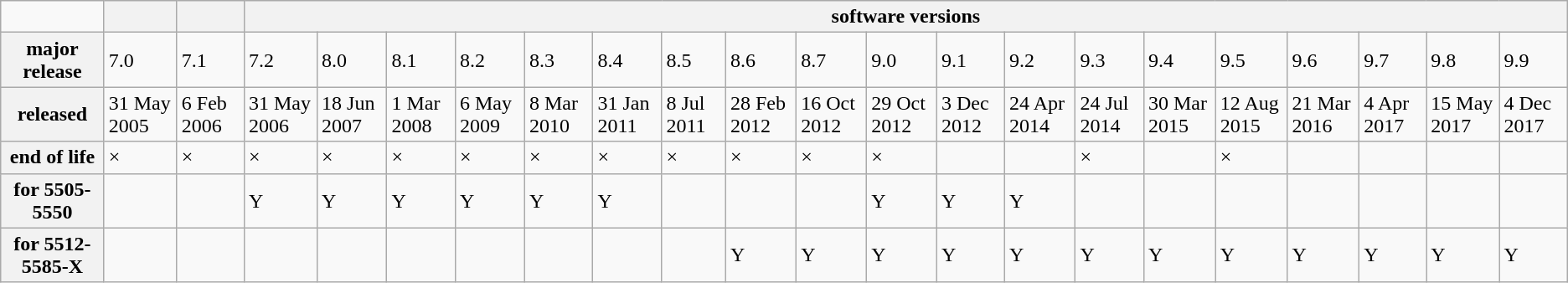<table class="wikitable">
<tr>
<td></td>
<th></th>
<th></th>
<th colspan=19>software versions</th>
</tr>
<tr>
<th>major release</th>
<td>7.0</td>
<td>7.1</td>
<td>7.2</td>
<td>8.0</td>
<td>8.1</td>
<td>8.2</td>
<td>8.3</td>
<td>8.4</td>
<td>8.5</td>
<td>8.6</td>
<td>8.7</td>
<td>9.0</td>
<td>9.1</td>
<td>9.2</td>
<td>9.3</td>
<td>9.4</td>
<td>9.5</td>
<td>9.6</td>
<td>9.7</td>
<td>9.8</td>
<td>9.9</td>
</tr>
<tr>
<th>released</th>
<td>31 May 2005</td>
<td>6 Feb 2006</td>
<td>31 May 2006</td>
<td>18 Jun 2007</td>
<td>1 Mar 2008</td>
<td>6 May 2009</td>
<td>8 Mar 2010</td>
<td>31 Jan 2011</td>
<td>8 Jul 2011</td>
<td>28 Feb 2012</td>
<td>16 Oct 2012</td>
<td>29 Oct 2012</td>
<td>3 Dec 2012</td>
<td>24 Apr 2014</td>
<td>24 Jul 2014</td>
<td>30 Mar 2015</td>
<td>12 Aug 2015</td>
<td>21 Mar 2016</td>
<td>4 Apr 2017</td>
<td>15 May 2017</td>
<td>4 Dec 2017</td>
</tr>
<tr>
<th>end of life</th>
<td>×</td>
<td>×</td>
<td>×</td>
<td>×</td>
<td>×</td>
<td>×</td>
<td>×</td>
<td>×</td>
<td>×</td>
<td>×</td>
<td>×</td>
<td>×</td>
<td></td>
<td></td>
<td>×</td>
<td></td>
<td>×</td>
<td></td>
<td></td>
<td></td>
<td></td>
</tr>
<tr>
<th>for 5505-5550</th>
<td></td>
<td></td>
<td>Y</td>
<td>Y</td>
<td>Y</td>
<td>Y</td>
<td>Y</td>
<td>Y</td>
<td></td>
<td></td>
<td></td>
<td>Y</td>
<td>Y</td>
<td>Y</td>
<td></td>
<td></td>
<td></td>
<td></td>
<td></td>
<td></td>
</tr>
<tr>
<th>for 5512-5585-X</th>
<td></td>
<td></td>
<td></td>
<td></td>
<td></td>
<td></td>
<td></td>
<td></td>
<td></td>
<td>Y</td>
<td>Y</td>
<td>Y</td>
<td>Y</td>
<td>Y</td>
<td>Y</td>
<td>Y</td>
<td>Y</td>
<td>Y</td>
<td>Y</td>
<td>Y</td>
<td>Y</td>
</tr>
</table>
